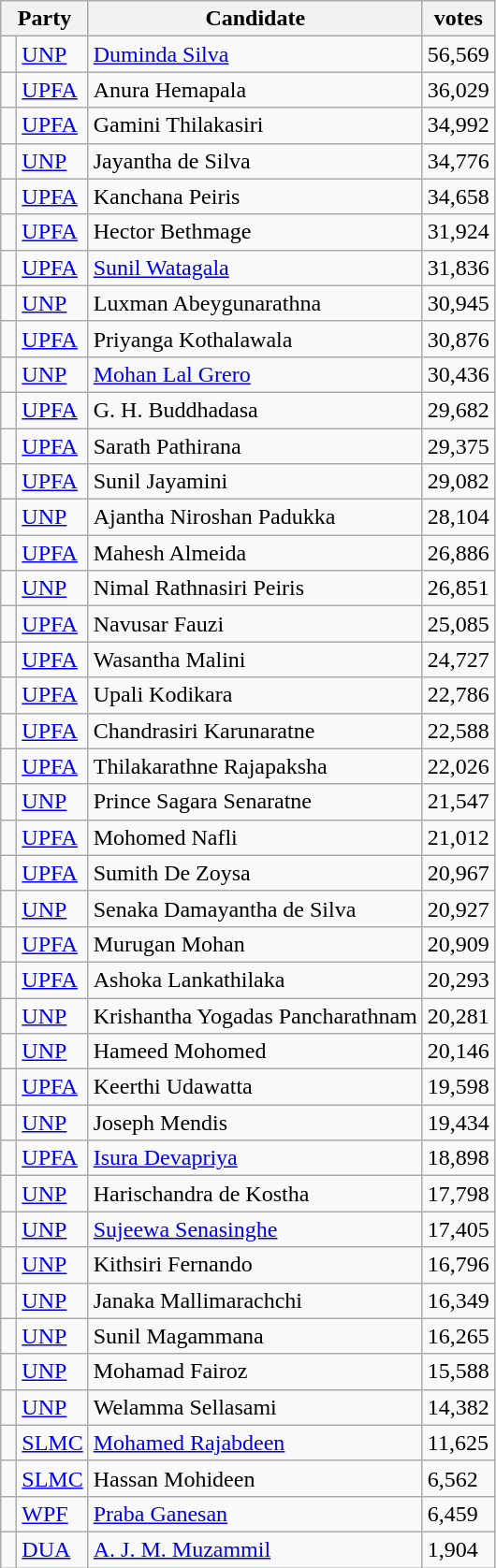<table class="wikitable sortable mw-collapsible">
<tr>
<th colspan="2">Party</th>
<th>Candidate</th>
<th>votes</th>
</tr>
<tr>
<td bgcolor=> </td>
<td align=left><a href='#'>UNP</a></td>
<td><a href='#'>Duminda Silva</a></td>
<td>56,569</td>
</tr>
<tr>
<td bgcolor=> </td>
<td align=left><a href='#'>UPFA</a></td>
<td>Anura Hemapala</td>
<td>36,029</td>
</tr>
<tr>
<td bgcolor=> </td>
<td align=left><a href='#'>UPFA</a></td>
<td>Gamini Thilakasiri</td>
<td>34,992</td>
</tr>
<tr>
<td bgcolor=> </td>
<td align=left><a href='#'>UNP</a></td>
<td>Jayantha de Silva</td>
<td>34,776</td>
</tr>
<tr>
<td bgcolor=> </td>
<td align=left><a href='#'>UPFA</a></td>
<td>Kanchana Peiris</td>
<td>34,658</td>
</tr>
<tr>
<td bgcolor=> </td>
<td align=left><a href='#'>UPFA</a></td>
<td>Hector Bethmage</td>
<td>31,924</td>
</tr>
<tr>
<td bgcolor=> </td>
<td align=left><a href='#'>UPFA</a></td>
<td><a href='#'>Sunil Watagala</a></td>
<td>31,836</td>
</tr>
<tr>
<td bgcolor=> </td>
<td align=left><a href='#'>UNP</a></td>
<td>Luxman Abeygunarathna</td>
<td>30,945</td>
</tr>
<tr>
<td bgcolor=> </td>
<td align=left><a href='#'>UPFA</a></td>
<td>Priyanga Kothalawala</td>
<td>30,876</td>
</tr>
<tr>
<td bgcolor=> </td>
<td align=left><a href='#'>UNP</a></td>
<td><a href='#'>Mohan Lal Grero</a></td>
<td>30,436</td>
</tr>
<tr>
<td bgcolor=> </td>
<td align=left><a href='#'>UPFA</a></td>
<td>G. H. Buddhadasa</td>
<td>29,682</td>
</tr>
<tr>
<td bgcolor=> </td>
<td align=left><a href='#'>UPFA</a></td>
<td>Sarath Pathirana</td>
<td>29,375</td>
</tr>
<tr>
<td bgcolor=> </td>
<td align=left><a href='#'>UPFA</a></td>
<td>Sunil Jayamini</td>
<td>29,082</td>
</tr>
<tr>
<td bgcolor=> </td>
<td align=left><a href='#'>UNP</a></td>
<td>Ajantha Niroshan Padukka</td>
<td>28,104</td>
</tr>
<tr>
<td bgcolor=> </td>
<td align=left><a href='#'>UPFA</a></td>
<td>Mahesh Almeida</td>
<td>26,886</td>
</tr>
<tr>
<td bgcolor=> </td>
<td align=left><a href='#'>UNP</a></td>
<td>Nimal Rathnasiri Peiris</td>
<td>26,851</td>
</tr>
<tr>
<td bgcolor=> </td>
<td align=left><a href='#'>UPFA</a></td>
<td>Navusar Fauzi</td>
<td>25,085</td>
</tr>
<tr>
<td bgcolor=> </td>
<td align=left><a href='#'>UPFA</a></td>
<td>Wasantha Malini</td>
<td>24,727</td>
</tr>
<tr>
<td bgcolor=> </td>
<td align=left><a href='#'>UPFA</a></td>
<td>Upali Kodikara</td>
<td>22,786</td>
</tr>
<tr>
<td bgcolor=> </td>
<td align=left><a href='#'>UPFA</a></td>
<td>Chandrasiri Karunaratne</td>
<td>22,588</td>
</tr>
<tr>
<td bgcolor=> </td>
<td align=left><a href='#'>UPFA</a></td>
<td>Thilakarathne Rajapaksha</td>
<td>22,026</td>
</tr>
<tr>
<td bgcolor=> </td>
<td align=left><a href='#'>UNP</a></td>
<td>Prince Sagara Senaratne</td>
<td>21,547</td>
</tr>
<tr>
<td bgcolor=> </td>
<td align=left><a href='#'>UPFA</a></td>
<td>Mohomed Nafli</td>
<td>21,012</td>
</tr>
<tr>
<td bgcolor=> </td>
<td align=left><a href='#'>UPFA</a></td>
<td>Sumith De Zoysa</td>
<td>20,967</td>
</tr>
<tr>
<td bgcolor=> </td>
<td align=left><a href='#'>UNP</a></td>
<td>Senaka Damayantha de Silva</td>
<td>20,927</td>
</tr>
<tr>
<td bgcolor=> </td>
<td align=left><a href='#'>UPFA</a></td>
<td>Murugan Mohan</td>
<td>20,909</td>
</tr>
<tr>
<td bgcolor=> </td>
<td align=left><a href='#'>UPFA</a></td>
<td>Ashoka Lankathilaka</td>
<td>20,293</td>
</tr>
<tr>
<td bgcolor=> </td>
<td align=left><a href='#'>UNP</a></td>
<td>Krishantha Yogadas Pancharathnam</td>
<td>20,281</td>
</tr>
<tr>
<td bgcolor=> </td>
<td align=left><a href='#'>UNP</a></td>
<td>Hameed Mohomed</td>
<td>20,146</td>
</tr>
<tr>
<td bgcolor=> </td>
<td align=left><a href='#'>UPFA</a></td>
<td>Keerthi Udawatta</td>
<td>19,598</td>
</tr>
<tr>
<td bgcolor=> </td>
<td align=left><a href='#'>UNP</a></td>
<td>Joseph Mendis</td>
<td>19,434</td>
</tr>
<tr>
<td bgcolor=> </td>
<td align=left><a href='#'>UPFA</a></td>
<td><a href='#'>Isura Devapriya</a></td>
<td>18,898</td>
</tr>
<tr>
<td bgcolor=> </td>
<td align=left><a href='#'>UNP</a></td>
<td>Harischandra de Kostha</td>
<td>17,798</td>
</tr>
<tr>
<td bgcolor=> </td>
<td align=left><a href='#'>UNP</a></td>
<td><a href='#'>Sujeewa Senasinghe</a></td>
<td>17,405</td>
</tr>
<tr>
<td bgcolor=> </td>
<td align=left><a href='#'>UNP</a></td>
<td>Kithsiri Fernando</td>
<td>16,796</td>
</tr>
<tr>
<td bgcolor=> </td>
<td align=left><a href='#'>UNP</a></td>
<td>Janaka Mallimarachchi</td>
<td>16,349</td>
</tr>
<tr>
<td bgcolor=> </td>
<td align=left><a href='#'>UNP</a></td>
<td>Sunil Magammana</td>
<td>16,265</td>
</tr>
<tr>
<td bgcolor=> </td>
<td align=left><a href='#'>UNP</a></td>
<td>Mohamad Fairoz</td>
<td>15,588</td>
</tr>
<tr>
<td bgcolor=> </td>
<td align=left><a href='#'>UNP</a></td>
<td>Welamma Sellasami</td>
<td>14,382</td>
</tr>
<tr>
<td bgcolor=> </td>
<td align=left><a href='#'>SLMC</a></td>
<td><a href='#'>Mohamed Rajabdeen</a></td>
<td>11,625</td>
</tr>
<tr>
<td bgcolor=> </td>
<td align=left><a href='#'>SLMC</a></td>
<td>Hassan Mohideen</td>
<td>6,562</td>
</tr>
<tr>
<td bgcolor=> </td>
<td align=left><a href='#'>WPF</a></td>
<td><a href='#'>Praba Ganesan</a></td>
<td>6,459</td>
</tr>
<tr>
<td bgcolor=> </td>
<td align=left><a href='#'>DUA</a></td>
<td><a href='#'>A. J. M. Muzammil</a></td>
<td>1,904</td>
</tr>
</table>
